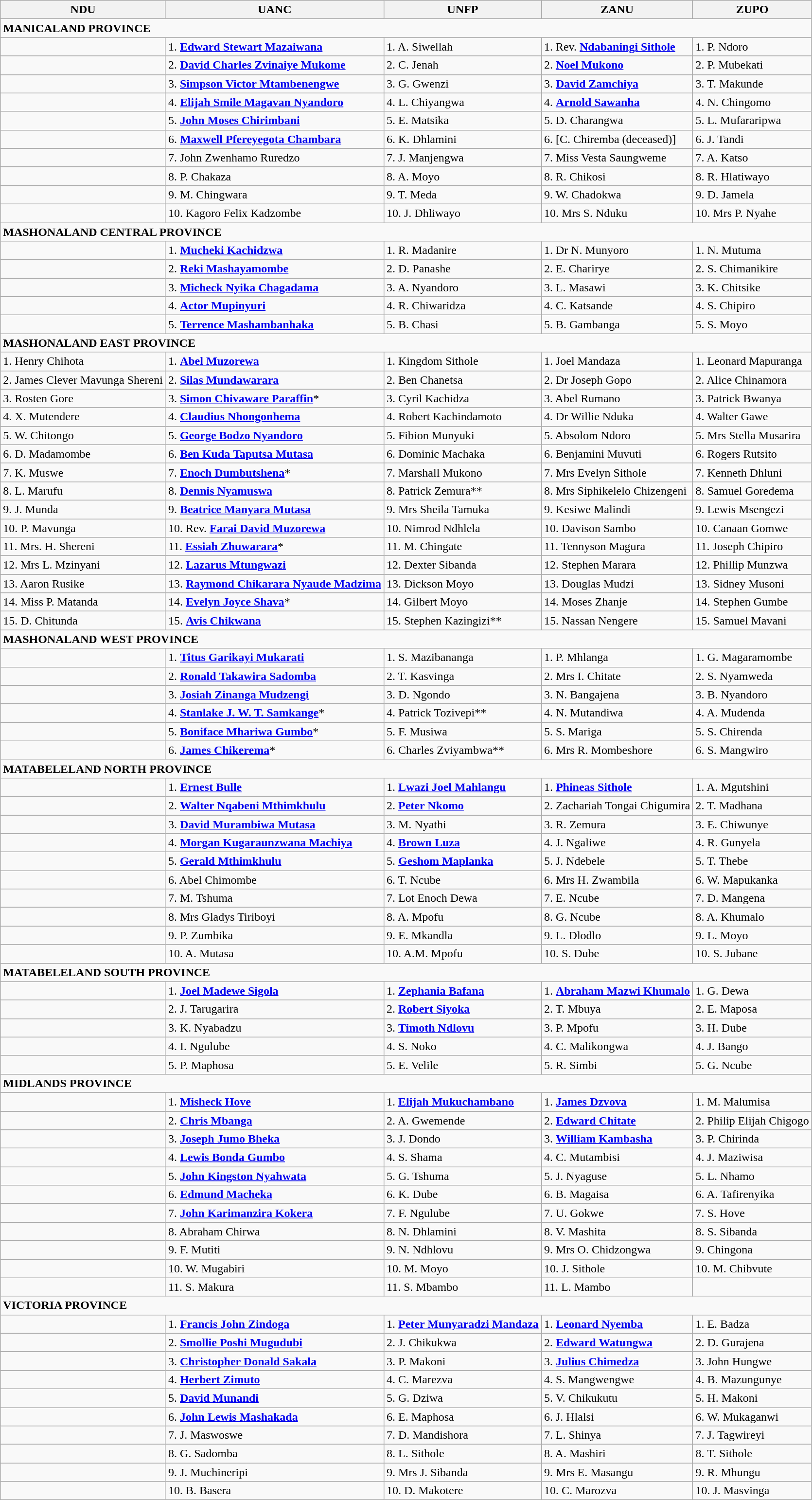<table class="wikitable">
<tr>
<th align="left">NDU</th>
<th align="left">UANC</th>
<th align="left">UNFP</th>
<th align="left">ZANU</th>
<th align="left">ZUPO</th>
</tr>
<tr>
<td colspan=5><strong>MANICALAND PROVINCE</strong></td>
</tr>
<tr>
<td> </td>
<td>1. <strong><a href='#'>Edward Stewart Mazaiwana</a></strong></td>
<td>1. A. Siwellah</td>
<td>1. Rev. <strong><a href='#'>Ndabaningi Sithole</a></strong></td>
<td>1. P. Ndoro</td>
</tr>
<tr>
<td> </td>
<td>2. <strong><a href='#'>David Charles Zvinaiye Mukome</a></strong></td>
<td>2. C. Jenah</td>
<td>2. <strong><a href='#'>Noel Mukono</a></strong></td>
<td>2. P. Mubekati</td>
</tr>
<tr>
<td> </td>
<td>3. <strong><a href='#'>Simpson Victor Mtambenengwe</a></strong></td>
<td>3. G. Gwenzi</td>
<td>3. <strong><a href='#'>David Zamchiya</a></strong></td>
<td>3. T. Makunde</td>
</tr>
<tr>
<td> </td>
<td>4. <strong><a href='#'>Elijah Smile Magavan Nyandoro</a></strong></td>
<td>4. L. Chiyangwa</td>
<td>4. <strong><a href='#'>Arnold Sawanha</a></strong></td>
<td>4. N. Chingomo</td>
</tr>
<tr>
<td> </td>
<td>5. <strong><a href='#'>John Moses Chirimbani</a></strong></td>
<td>5. E. Matsika</td>
<td>5. D. Charangwa</td>
<td>5. L. Mufararipwa</td>
</tr>
<tr>
<td> </td>
<td>6. <strong><a href='#'>Maxwell Pfereyegota Chambara</a></strong></td>
<td>6. K. Dhlamini</td>
<td>6. [C. Chiremba (deceased)]</td>
<td>6. J. Tandi</td>
</tr>
<tr>
<td> </td>
<td>7. John Zwenhamo Ruredzo</td>
<td>7. J. Manjengwa</td>
<td>7. Miss Vesta Saungweme</td>
<td>7. A. Katso</td>
</tr>
<tr>
<td> </td>
<td>8. P. Chakaza</td>
<td>8. A. Moyo</td>
<td>8. R. Chikosi</td>
<td>8. R. Hlatiwayo</td>
</tr>
<tr>
<td> </td>
<td>9. M. Chingwara</td>
<td>9. T. Meda</td>
<td>9. W. Chadokwa</td>
<td>9. D. Jamela</td>
</tr>
<tr>
<td> </td>
<td>10. Kagoro Felix Kadzombe</td>
<td>10. J. Dhliwayo</td>
<td>10. Mrs S. Nduku</td>
<td>10. Mrs P. Nyahe</td>
</tr>
<tr>
<td colspan=5><strong>MASHONALAND CENTRAL PROVINCE</strong></td>
</tr>
<tr>
<td> </td>
<td>1. <strong><a href='#'>Mucheki Kachidzwa</a></strong></td>
<td>1. R. Madanire</td>
<td>1. Dr N. Munyoro</td>
<td>1. N. Mutuma</td>
</tr>
<tr>
<td> </td>
<td>2. <strong><a href='#'>Reki Mashayamombe</a></strong></td>
<td>2. D. Panashe</td>
<td>2. E. Charirye</td>
<td>2. S. Chimanikire</td>
</tr>
<tr>
<td> </td>
<td>3. <strong><a href='#'>Micheck Nyika Chagadama</a></strong></td>
<td>3. A. Nyandoro</td>
<td>3. L. Masawi</td>
<td>3. K. Chitsike</td>
</tr>
<tr>
<td> </td>
<td>4. <strong><a href='#'>Actor Mupinyuri</a></strong></td>
<td>4. R. Chiwaridza</td>
<td>4. C. Katsande</td>
<td>4. S. Chipiro</td>
</tr>
<tr>
<td> </td>
<td>5. <strong><a href='#'>Terrence Mashambanhaka</a></strong></td>
<td>5. B. Chasi</td>
<td>5. B. Gambanga</td>
<td>5. S. Moyo</td>
</tr>
<tr>
<td colspan=5><strong>MASHONALAND EAST PROVINCE</strong></td>
</tr>
<tr>
<td>1. Henry Chihota</td>
<td>1. <strong><a href='#'>Abel Muzorewa</a></strong></td>
<td>1. Kingdom Sithole</td>
<td>1. Joel Mandaza</td>
<td>1. Leonard Mapuranga</td>
</tr>
<tr>
<td>2. James Clever Mavunga Shereni</td>
<td>2. <strong><a href='#'>Silas Mundawarara</a></strong></td>
<td>2. Ben Chanetsa</td>
<td>2. Dr Joseph Gopo</td>
<td>2. Alice Chinamora</td>
</tr>
<tr>
<td>3. Rosten Gore</td>
<td>3. <strong><a href='#'>Simon Chivaware Paraffin</a></strong>*</td>
<td>3. Cyril Kachidza</td>
<td>3. Abel Rumano</td>
<td>3. Patrick Bwanya</td>
</tr>
<tr>
<td>4. X. Mutendere</td>
<td>4. <strong><a href='#'>Claudius Nhongonhema</a></strong></td>
<td>4. Robert Kachindamoto</td>
<td>4. Dr Willie Nduka</td>
<td>4. Walter Gawe</td>
</tr>
<tr>
<td>5. W. Chitongo</td>
<td>5. <strong><a href='#'>George Bodzo Nyandoro</a></strong></td>
<td>5. Fibion Munyuki</td>
<td>5. Absolom Ndoro</td>
<td>5. Mrs Stella Musarira</td>
</tr>
<tr>
<td>6. D. Madamombe</td>
<td>6. <strong><a href='#'>Ben Kuda Taputsa Mutasa</a></strong></td>
<td>6. Dominic Machaka</td>
<td>6. Benjamini Muvuti</td>
<td>6. Rogers Rutsito</td>
</tr>
<tr>
<td>7. K. Muswe</td>
<td>7. <strong><a href='#'>Enoch Dumbutshena</a></strong>*</td>
<td>7. Marshall Mukono</td>
<td>7. Mrs Evelyn Sithole</td>
<td>7. Kenneth Dhluni</td>
</tr>
<tr>
<td>8. L. Marufu</td>
<td>8. <strong><a href='#'>Dennis Nyamuswa</a></strong></td>
<td>8. Patrick Zemura**</td>
<td>8. Mrs Siphikelelo Chizengeni</td>
<td>8. Samuel Goredema</td>
</tr>
<tr>
<td>9. J. Munda</td>
<td>9. <strong><a href='#'>Beatrice Manyara Mutasa</a></strong></td>
<td>9. Mrs Sheila Tamuka</td>
<td>9. Kesiwe Malindi</td>
<td>9. Lewis Msengezi</td>
</tr>
<tr>
<td>10. P. Mavunga</td>
<td>10. Rev. <strong><a href='#'>Farai David Muzorewa</a></strong></td>
<td>10. Nimrod Ndhlela</td>
<td>10. Davison Sambo</td>
<td>10. Canaan Gomwe</td>
</tr>
<tr>
<td>11. Mrs. H. Shereni</td>
<td>11. <strong><a href='#'>Essiah Zhuwarara</a></strong>*</td>
<td>11. M. Chingate</td>
<td>11. Tennyson Magura</td>
<td>11. Joseph Chipiro</td>
</tr>
<tr>
<td>12. Mrs L. Mzinyani</td>
<td>12. <strong><a href='#'>Lazarus Mtungwazi</a></strong></td>
<td>12. Dexter Sibanda</td>
<td>12. Stephen Marara</td>
<td>12. Phillip Munzwa</td>
</tr>
<tr>
<td>13. Aaron Rusike</td>
<td>13. <strong><a href='#'>Raymond Chikarara Nyaude Madzima</a></strong></td>
<td>13. Dickson Moyo</td>
<td>13. Douglas Mudzi</td>
<td>13. Sidney Musoni</td>
</tr>
<tr>
<td>14. Miss P. Matanda</td>
<td>14. <strong><a href='#'>Evelyn Joyce Shava</a></strong>*</td>
<td>14. Gilbert Moyo</td>
<td>14. Moses Zhanje</td>
<td>14. Stephen Gumbe</td>
</tr>
<tr>
<td>15. D. Chitunda</td>
<td>15. <strong><a href='#'>Avis Chikwana</a></strong></td>
<td>15. Stephen Kazingizi**</td>
<td>15. Nassan Nengere</td>
<td>15. Samuel Mavani</td>
</tr>
<tr>
<td colspan=5><strong>MASHONALAND WEST PROVINCE</strong></td>
</tr>
<tr>
<td> </td>
<td>1. <strong><a href='#'>Titus Garikayi Mukarati</a></strong></td>
<td>1. S. Mazibananga</td>
<td>1. P. Mhlanga</td>
<td>1. G. Magaramombe</td>
</tr>
<tr>
<td> </td>
<td>2. <strong><a href='#'>Ronald Takawira Sadomba</a></strong></td>
<td>2. T. Kasvinga</td>
<td>2. Mrs I. Chitate</td>
<td>2. S. Nyamweda</td>
</tr>
<tr>
<td> </td>
<td>3. <strong><a href='#'>Josiah Zinanga Mudzengi</a></strong></td>
<td>3. D. Ngondo</td>
<td>3. N. Bangajena</td>
<td>3. B. Nyandoro</td>
</tr>
<tr>
<td> </td>
<td>4. <strong><a href='#'>Stanlake J. W. T. Samkange</a></strong>*</td>
<td>4. Patrick Tozivepi**</td>
<td>4. N. Mutandiwa</td>
<td>4. A. Mudenda</td>
</tr>
<tr>
<td> </td>
<td>5. <strong><a href='#'>Boniface Mhariwa Gumbo</a></strong>*</td>
<td>5. F. Musiwa</td>
<td>5. S. Mariga</td>
<td>5. S. Chirenda</td>
</tr>
<tr>
<td> </td>
<td>6. <strong><a href='#'>James Chikerema</a></strong>*</td>
<td>6. Charles Zviyambwa**</td>
<td>6. Mrs R. Mombeshore</td>
<td>6. S. Mangwiro</td>
</tr>
<tr>
<td colspan=5><strong>MATABELELAND NORTH PROVINCE</strong></td>
</tr>
<tr>
<td> </td>
<td>1. <strong><a href='#'>Ernest Bulle</a></strong></td>
<td>1. <strong><a href='#'>Lwazi Joel Mahlangu</a></strong></td>
<td>1. <strong><a href='#'>Phineas Sithole</a></strong></td>
<td>1. A. Mgutshini</td>
</tr>
<tr>
<td> </td>
<td>2. <strong><a href='#'>Walter Nqabeni Mthimkhulu</a></strong></td>
<td>2. <strong><a href='#'>Peter Nkomo</a></strong></td>
<td>2. Zachariah Tongai Chigumira</td>
<td>2. T. Madhana</td>
</tr>
<tr>
<td> </td>
<td>3. <strong><a href='#'>David Murambiwa Mutasa</a></strong></td>
<td>3. M. Nyathi</td>
<td>3. R. Zemura</td>
<td>3. E. Chiwunye</td>
</tr>
<tr>
<td> </td>
<td>4. <strong><a href='#'>Morgan Kugaraunzwana Machiya</a></strong></td>
<td>4. <strong><a href='#'>Brown Luza</a></strong></td>
<td>4. J. Ngaliwe</td>
<td>4. R. Gunyela</td>
</tr>
<tr>
<td> </td>
<td>5. <strong><a href='#'>Gerald Mthimkhulu</a></strong></td>
<td>5. <strong><a href='#'>Geshom Maplanka</a></strong></td>
<td>5. J. Ndebele</td>
<td>5. T. Thebe</td>
</tr>
<tr>
<td> </td>
<td>6. Abel Chimombe</td>
<td>6. T. Ncube</td>
<td>6. Mrs H. Zwambila</td>
<td>6. W. Mapukanka</td>
</tr>
<tr>
<td> </td>
<td>7. M. Tshuma</td>
<td>7. Lot Enoch Dewa</td>
<td>7. E. Ncube</td>
<td>7. D. Mangena</td>
</tr>
<tr>
<td> </td>
<td>8. Mrs Gladys Tiriboyi</td>
<td>8. A. Mpofu</td>
<td>8. G. Ncube</td>
<td>8. A. Khumalo</td>
</tr>
<tr>
<td> </td>
<td>9. P. Zumbika</td>
<td>9. E. Mkandla</td>
<td>9. L. Dlodlo</td>
<td>9. L. Moyo</td>
</tr>
<tr>
<td> </td>
<td>10. A. Mutasa</td>
<td>10. A.M. Mpofu</td>
<td>10. S. Dube</td>
<td>10. S. Jubane</td>
</tr>
<tr>
<td colspan=5><strong>MATABELELAND SOUTH PROVINCE</strong></td>
</tr>
<tr>
<td> </td>
<td>1. <strong><a href='#'>Joel Madewe Sigola</a></strong></td>
<td>1. <strong><a href='#'>Zephania Bafana</a></strong></td>
<td>1. <strong><a href='#'>Abraham Mazwi Khumalo</a></strong></td>
<td>1. G. Dewa</td>
</tr>
<tr>
<td> </td>
<td>2. J. Tarugarira</td>
<td>2. <strong><a href='#'>Robert Siyoka</a></strong></td>
<td>2. T. Mbuya</td>
<td>2. E. Maposa</td>
</tr>
<tr>
<td> </td>
<td>3. K. Nyabadzu</td>
<td>3. <strong><a href='#'>Timoth Ndlovu</a></strong></td>
<td>3. P. Mpofu</td>
<td>3. H. Dube</td>
</tr>
<tr>
<td> </td>
<td>4. I. Ngulube</td>
<td>4. S. Noko</td>
<td>4. C. Malikongwa</td>
<td>4. J. Bango</td>
</tr>
<tr>
<td> </td>
<td>5. P. Maphosa</td>
<td>5. E. Velile</td>
<td>5. R. Simbi</td>
<td>5. G. Ncube</td>
</tr>
<tr>
<td colspan=5><strong>MIDLANDS PROVINCE</strong></td>
</tr>
<tr>
<td> </td>
<td>1. <strong><a href='#'>Misheck Hove</a></strong></td>
<td>1. <strong><a href='#'>Elijah Mukuchambano</a></strong></td>
<td>1. <strong><a href='#'>James Dzvova</a></strong></td>
<td>1. M. Malumisa</td>
</tr>
<tr>
<td> </td>
<td>2. <strong><a href='#'>Chris Mbanga</a></strong></td>
<td>2. A. Gwemende</td>
<td>2. <strong><a href='#'>Edward Chitate</a></strong></td>
<td>2. Philip Elijah Chigogo</td>
</tr>
<tr>
<td> </td>
<td>3. <strong><a href='#'>Joseph Jumo Bheka</a></strong></td>
<td>3. J. Dondo</td>
<td>3. <strong><a href='#'>William Kambasha</a></strong></td>
<td>3. P. Chirinda</td>
</tr>
<tr>
<td> </td>
<td>4. <strong><a href='#'>Lewis Bonda Gumbo</a></strong></td>
<td>4. S. Shama</td>
<td>4. C. Mutambisi</td>
<td>4. J. Maziwisa</td>
</tr>
<tr>
<td> </td>
<td>5. <strong><a href='#'>John Kingston Nyahwata</a></strong></td>
<td>5. G. Tshuma</td>
<td>5. J. Nyaguse</td>
<td>5. L. Nhamo</td>
</tr>
<tr>
<td> </td>
<td>6. <strong><a href='#'>Edmund Macheka</a></strong></td>
<td>6. K. Dube</td>
<td>6. B. Magaisa</td>
<td>6. A. Tafirenyika</td>
</tr>
<tr>
<td> </td>
<td>7. <strong><a href='#'>John Karimanzira Kokera</a></strong></td>
<td>7. F. Ngulube</td>
<td>7. U. Gokwe</td>
<td>7. S. Hove</td>
</tr>
<tr>
<td> </td>
<td>8. Abraham Chirwa</td>
<td>8. N. Dhlamini</td>
<td>8. V. Mashita</td>
<td>8. S. Sibanda</td>
</tr>
<tr>
<td> </td>
<td>9. F. Mutiti</td>
<td>9. N. Ndhlovu</td>
<td>9. Mrs O. Chidzongwa</td>
<td>9. Chingona</td>
</tr>
<tr>
<td> </td>
<td>10. W. Mugabiri</td>
<td>10. M. Moyo</td>
<td>10. J. Sithole</td>
<td>10. M. Chibvute</td>
</tr>
<tr>
<td> </td>
<td>11. S. Makura</td>
<td>11. S. Mbambo</td>
<td>11. L. Mambo</td>
<td> </td>
</tr>
<tr>
<td colspan=5><strong>VICTORIA PROVINCE</strong></td>
</tr>
<tr>
<td> </td>
<td>1. <strong><a href='#'>Francis John Zindoga</a></strong></td>
<td>1. <strong><a href='#'>Peter Munyaradzi Mandaza</a></strong></td>
<td>1. <strong><a href='#'>Leonard Nyemba</a></strong></td>
<td>1. E. Badza</td>
</tr>
<tr>
<td> </td>
<td>2. <strong><a href='#'>Smollie Poshi Mugudubi</a></strong></td>
<td>2. J. Chikukwa</td>
<td>2. <strong><a href='#'>Edward Watungwa</a></strong></td>
<td>2. D. Gurajena</td>
</tr>
<tr>
<td> </td>
<td>3. <strong><a href='#'>Christopher Donald Sakala</a></strong></td>
<td>3. P. Makoni</td>
<td>3. <strong><a href='#'>Julius Chimedza</a></strong></td>
<td>3. John Hungwe</td>
</tr>
<tr>
<td> </td>
<td>4. <strong><a href='#'>Herbert Zimuto</a></strong></td>
<td>4. C. Marezva</td>
<td>4. S. Mangwengwe</td>
<td>4. B. Mazungunye</td>
</tr>
<tr>
<td> </td>
<td>5. <strong><a href='#'>David Munandi</a></strong></td>
<td>5. G. Dziwa</td>
<td>5. V. Chikukutu</td>
<td>5. H. Makoni</td>
</tr>
<tr>
<td> </td>
<td>6. <strong><a href='#'>John Lewis Mashakada</a></strong></td>
<td>6. E. Maphosa</td>
<td>6. J. Hlalsi</td>
<td>6. W. Mukaganwi</td>
</tr>
<tr>
<td> </td>
<td>7. J. Maswoswe</td>
<td>7. D. Mandishora</td>
<td>7. L. Shinya</td>
<td>7. J. Tagwireyi</td>
</tr>
<tr>
<td> </td>
<td>8. G. Sadomba</td>
<td>8. L. Sithole</td>
<td>8. A. Mashiri</td>
<td>8. T. Sithole</td>
</tr>
<tr>
<td> </td>
<td>9. J. Muchineripi</td>
<td>9. Mrs J. Sibanda</td>
<td>9. Mrs E. Masangu</td>
<td>9. R. Mhungu</td>
</tr>
<tr>
<td> </td>
<td>10. B. Basera</td>
<td>10. D. Makotere</td>
<td>10. C. Marozva</td>
<td>10. J. Masvinga</td>
</tr>
</table>
